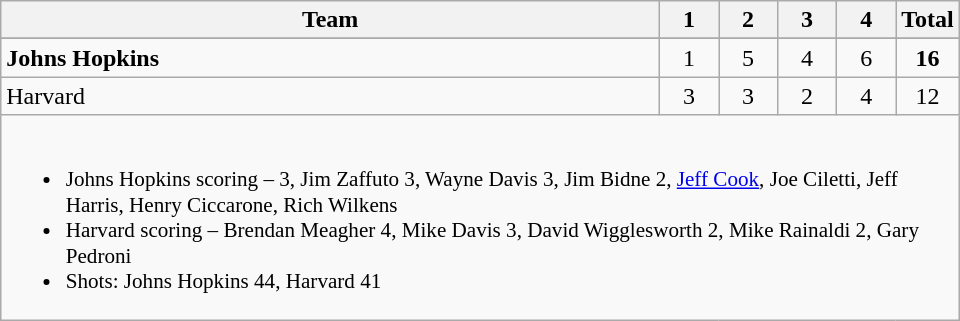<table class="wikitable" style="text-align:center; max-width:40em">
<tr>
<th>Team</th>
<th style="width:2em">1</th>
<th style="width:2em">2</th>
<th style="width:2em">3</th>
<th style="width:2em">4</th>
<th style="width:2em">Total</th>
</tr>
<tr>
</tr>
<tr>
<td style="text-align:left"><strong>Johns Hopkins</strong></td>
<td>1</td>
<td>5</td>
<td>4</td>
<td>6</td>
<td><strong>16</strong></td>
</tr>
<tr>
<td style="text-align:left">Harvard</td>
<td>3</td>
<td>3</td>
<td>2</td>
<td>4</td>
<td>12</td>
</tr>
<tr>
<td colspan=6 style="text-align:left; font-size:88%;"><br><ul><li>Johns Hopkins scoring –  3, Jim Zaffuto 3, Wayne Davis 3, Jim Bidne 2, <a href='#'>Jeff Cook</a>, Joe Ciletti, Jeff Harris, Henry Ciccarone, Rich Wilkens</li><li>Harvard scoring – Brendan Meagher 4, Mike Davis 3, David Wigglesworth 2, Mike Rainaldi 2, Gary Pedroni</li><li>Shots: Johns Hopkins 44, Harvard 41</li></ul></td>
</tr>
</table>
